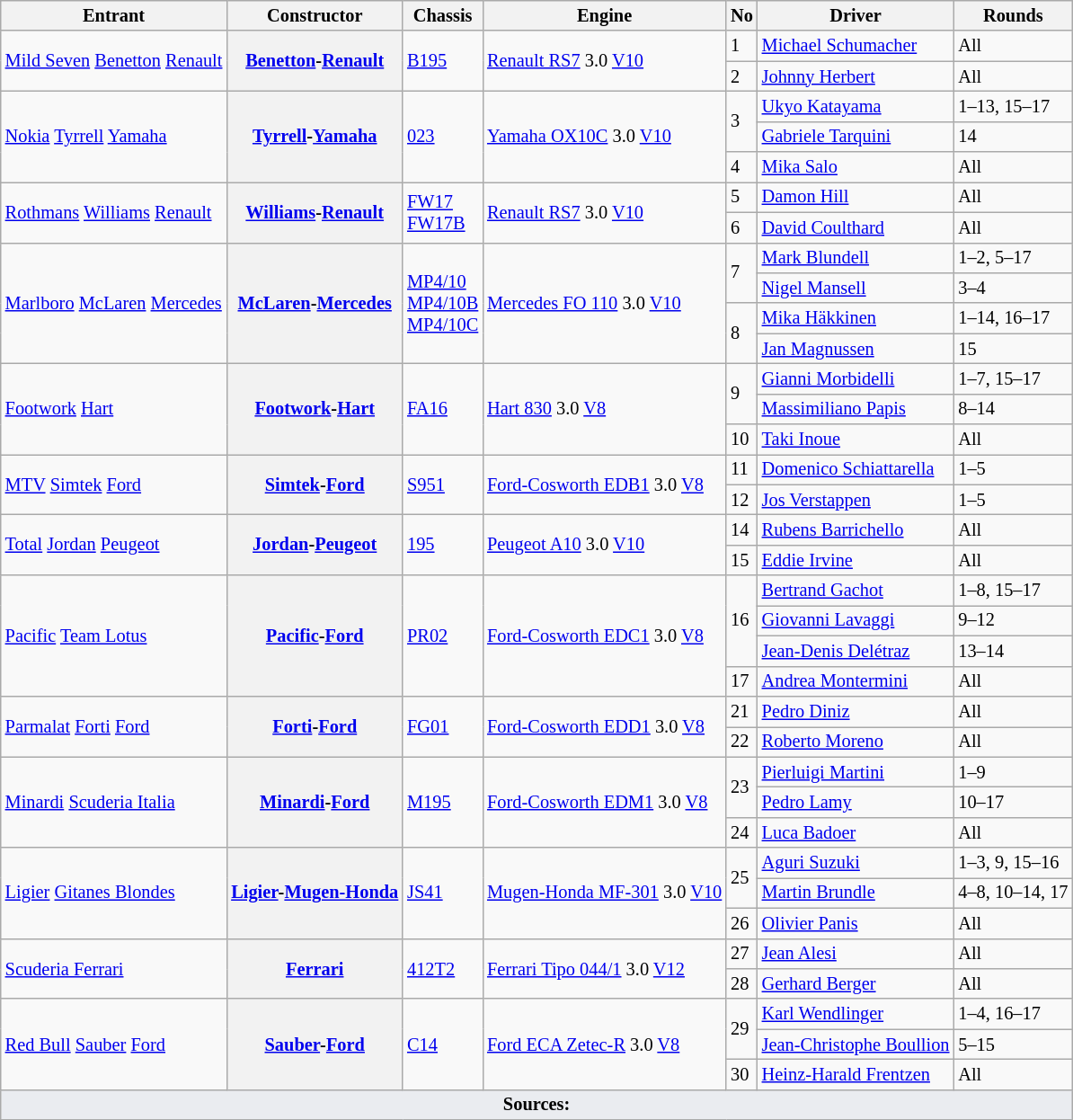<table class="wikitable sortable" style="font-size: 85%">
<tr>
<th>Entrant</th>
<th>Constructor</th>
<th>Chassis</th>
<th>Engine</th>
<th>No</th>
<th>Driver</th>
<th>Rounds</th>
</tr>
<tr>
<td rowspan=2 nowrap> <a href='#'>Mild Seven</a> <a href='#'>Benetton</a> <a href='#'>Renault</a></td>
<th rowspan=2><a href='#'>Benetton</a>-<a href='#'>Renault</a></th>
<td rowspan=2><a href='#'>B195</a></td>
<td rowspan=2><a href='#'>Renault RS7</a> 3.0 <a href='#'>V10</a></td>
<td>1</td>
<td> <a href='#'>Michael Schumacher</a></td>
<td>All</td>
</tr>
<tr>
<td>2</td>
<td> <a href='#'>Johnny Herbert</a></td>
<td>All</td>
</tr>
<tr>
<td rowspan=3> <a href='#'>Nokia</a> <a href='#'>Tyrrell</a> <a href='#'>Yamaha</a></td>
<th rowspan=3><a href='#'>Tyrrell</a>-<a href='#'>Yamaha</a></th>
<td rowspan=3><a href='#'>023</a></td>
<td rowspan=3><a href='#'>Yamaha OX10C</a> 3.0 <a href='#'>V10</a></td>
<td rowspan=2>3</td>
<td> <a href='#'>Ukyo Katayama</a></td>
<td nowrap>1–13, 15–17</td>
</tr>
<tr>
<td> <a href='#'>Gabriele Tarquini</a></td>
<td>14</td>
</tr>
<tr>
<td>4</td>
<td> <a href='#'>Mika Salo</a></td>
<td>All</td>
</tr>
<tr>
<td rowspan=2> <a href='#'>Rothmans</a> <a href='#'>Williams</a> <a href='#'>Renault</a></td>
<th rowspan=2><a href='#'>Williams</a>-<a href='#'>Renault</a></th>
<td rowspan=2><a href='#'>FW17</a><br><a href='#'>FW17B</a></td>
<td rowspan=2><a href='#'>Renault RS7</a> 3.0 <a href='#'>V10</a></td>
<td>5</td>
<td> <a href='#'>Damon Hill</a></td>
<td>All</td>
</tr>
<tr>
<td>6</td>
<td> <a href='#'>David Coulthard</a></td>
<td>All</td>
</tr>
<tr>
<td rowspan=4> <a href='#'>Marlboro</a> <a href='#'>McLaren</a> <a href='#'>Mercedes</a></td>
<th rowspan=4><a href='#'>McLaren</a>-<a href='#'>Mercedes</a></th>
<td rowspan=4><a href='#'>MP4/10</a><br><a href='#'>MP4/10B</a><br><a href='#'>MP4/10C</a></td>
<td rowspan=4><a href='#'>Mercedes FO 110</a> 3.0 <a href='#'>V10</a></td>
<td rowspan=2>7</td>
<td> <a href='#'>Mark Blundell</a></td>
<td>1–2, 5–17</td>
</tr>
<tr>
<td> <a href='#'>Nigel Mansell</a></td>
<td>3–4</td>
</tr>
<tr>
<td rowspan=2>8</td>
<td> <a href='#'>Mika Häkkinen</a></td>
<td nowrap>1–14, 16–17</td>
</tr>
<tr>
<td> <a href='#'>Jan Magnussen</a></td>
<td>15</td>
</tr>
<tr>
<td rowspan=3> <a href='#'>Footwork</a> <a href='#'>Hart</a></td>
<th rowspan=3><a href='#'>Footwork</a>-<a href='#'>Hart</a></th>
<td rowspan=3><a href='#'>FA16</a></td>
<td rowspan=3><a href='#'>Hart 830</a> 3.0 <a href='#'>V8</a></td>
<td rowspan=2>9</td>
<td> <a href='#'>Gianni Morbidelli</a></td>
<td>1–7, 15–17</td>
</tr>
<tr>
<td> <a href='#'>Massimiliano Papis</a></td>
<td>8–14</td>
</tr>
<tr>
<td>10</td>
<td> <a href='#'>Taki Inoue</a></td>
<td>All</td>
</tr>
<tr>
<td rowspan=2> <a href='#'>MTV</a> <a href='#'>Simtek</a> <a href='#'>Ford</a></td>
<th rowspan=2><a href='#'>Simtek</a>-<a href='#'>Ford</a></th>
<td rowspan=2><a href='#'>S951</a></td>
<td rowspan=2><a href='#'>Ford-Cosworth EDB1</a> 3.0 <a href='#'>V8</a></td>
<td>11</td>
<td> <a href='#'>Domenico Schiattarella</a></td>
<td>1–5</td>
</tr>
<tr>
<td>12</td>
<td> <a href='#'>Jos Verstappen</a></td>
<td>1–5</td>
</tr>
<tr>
<td rowspan=2> <a href='#'>Total</a> <a href='#'>Jordan</a> <a href='#'>Peugeot</a></td>
<th rowspan=2><a href='#'>Jordan</a>-<a href='#'>Peugeot</a></th>
<td rowspan=2><a href='#'>195</a></td>
<td rowspan=2><a href='#'>Peugeot A10</a> 3.0 <a href='#'>V10</a></td>
<td>14</td>
<td> <a href='#'>Rubens Barrichello</a></td>
<td>All</td>
</tr>
<tr>
<td>15</td>
<td> <a href='#'>Eddie Irvine</a></td>
<td>All</td>
</tr>
<tr>
<td rowspan=4> <a href='#'>Pacific</a> <a href='#'>Team Lotus</a></td>
<th rowspan=4><a href='#'>Pacific</a>-<a href='#'>Ford</a></th>
<td rowspan=4><a href='#'>PR02</a></td>
<td rowspan=4><a href='#'>Ford-Cosworth EDC1</a> 3.0 <a href='#'>V8</a></td>
<td rowspan=3>16</td>
<td> <a href='#'>Bertrand Gachot</a></td>
<td>1–8, 15–17</td>
</tr>
<tr>
<td> <a href='#'>Giovanni Lavaggi</a></td>
<td>9–12</td>
</tr>
<tr>
<td> <a href='#'>Jean-Denis Delétraz</a></td>
<td>13–14</td>
</tr>
<tr>
<td>17</td>
<td> <a href='#'>Andrea Montermini</a></td>
<td>All</td>
</tr>
<tr>
<td rowspan=2> <a href='#'>Parmalat</a> <a href='#'>Forti</a> <a href='#'>Ford</a></td>
<th rowspan=2><a href='#'>Forti</a>-<a href='#'>Ford</a></th>
<td rowspan=2><a href='#'>FG01</a></td>
<td rowspan=2><a href='#'>Ford-Cosworth EDD1</a> 3.0 <a href='#'>V8</a></td>
<td>21</td>
<td> <a href='#'>Pedro Diniz</a></td>
<td>All</td>
</tr>
<tr>
<td>22</td>
<td> <a href='#'>Roberto Moreno</a></td>
<td>All</td>
</tr>
<tr>
<td rowspan=3> <a href='#'>Minardi</a> <a href='#'>Scuderia Italia</a></td>
<th rowspan=3><a href='#'>Minardi</a>-<a href='#'>Ford</a></th>
<td rowspan=3><a href='#'>M195</a></td>
<td rowspan=3><a href='#'>Ford-Cosworth EDM1</a> 3.0 <a href='#'>V8</a></td>
<td rowspan=2>23</td>
<td> <a href='#'>Pierluigi Martini</a></td>
<td>1–9</td>
</tr>
<tr>
<td> <a href='#'>Pedro Lamy</a></td>
<td>10–17</td>
</tr>
<tr>
<td>24</td>
<td> <a href='#'>Luca Badoer</a></td>
<td>All</td>
</tr>
<tr>
<td rowspan=3> <a href='#'>Ligier</a> <a href='#'>Gitanes Blondes</a></td>
<th rowspan=3 nowrap><a href='#'>Ligier</a>-<a href='#'>Mugen-Honda</a></th>
<td rowspan=3><a href='#'>JS41</a></td>
<td rowspan=3 nowrap><a href='#'>Mugen-Honda MF-301</a> 3.0 <a href='#'>V10</a></td>
<td rowspan=2>25</td>
<td> <a href='#'>Aguri Suzuki</a></td>
<td nowrap>1–3, 9, 15–16</td>
</tr>
<tr>
<td> <a href='#'>Martin Brundle</a></td>
<td nowrap>4–8, 10–14, 17</td>
</tr>
<tr>
<td>26</td>
<td> <a href='#'>Olivier Panis</a></td>
<td>All</td>
</tr>
<tr>
<td rowspan=2> <a href='#'>Scuderia Ferrari</a></td>
<th rowspan=2><a href='#'>Ferrari</a></th>
<td rowspan=2><a href='#'>412T2</a></td>
<td rowspan=2><a href='#'>Ferrari Tipo 044/1</a> 3.0 <a href='#'>V12</a></td>
<td>27</td>
<td> <a href='#'>Jean Alesi</a></td>
<td>All</td>
</tr>
<tr>
<td>28</td>
<td> <a href='#'>Gerhard Berger</a></td>
<td>All</td>
</tr>
<tr>
<td rowspan=3> <a href='#'>Red Bull</a> <a href='#'>Sauber</a> <a href='#'>Ford</a></td>
<th rowspan=3><a href='#'>Sauber</a>-<a href='#'>Ford</a></th>
<td rowspan=3><a href='#'>C14</a></td>
<td rowspan=3><a href='#'>Ford ECA Zetec-R</a> 3.0 <a href='#'>V8</a></td>
<td rowspan=2>29</td>
<td> <a href='#'>Karl Wendlinger</a></td>
<td>1–4, 16–17</td>
</tr>
<tr>
<td nowrap> <a href='#'>Jean-Christophe Boullion</a></td>
<td>5–15</td>
</tr>
<tr>
<td>30</td>
<td> <a href='#'>Heinz-Harald Frentzen</a></td>
<td>All</td>
</tr>
<tr class="sortbottom">
<td colspan="7" style="background-color:#EAECF0;text-align:center"><strong>Sources:</strong></td>
</tr>
</table>
